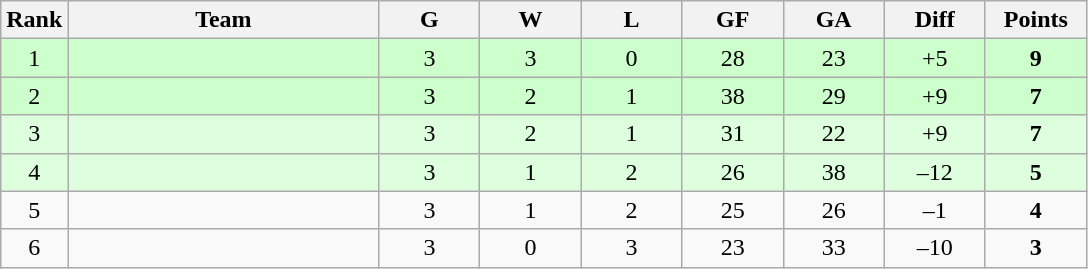<table class=wikitable style="text-align:center">
<tr>
<th width="25">Rank</th>
<th width="200">Team</th>
<th width="60">G</th>
<th width="60">W</th>
<th width="60">L</th>
<th width="60">GF</th>
<th width="60">GA</th>
<th width="60">Diff</th>
<th width="60">Points</th>
</tr>
<tr bgcolor=#CCFFCC>
<td>1</td>
<td align=left></td>
<td>3</td>
<td>3</td>
<td>0</td>
<td>28</td>
<td>23</td>
<td>+5</td>
<td><strong>9</strong></td>
</tr>
<tr bgcolor=#CCFFCC>
<td>2</td>
<td align=left></td>
<td>3</td>
<td>2</td>
<td>1</td>
<td>38</td>
<td>29</td>
<td>+9</td>
<td><strong>7</strong></td>
</tr>
<tr bgcolor=#DDFFDD>
<td>3</td>
<td align=left></td>
<td>3</td>
<td>2</td>
<td>1</td>
<td>31</td>
<td>22</td>
<td>+9</td>
<td><strong>7</strong></td>
</tr>
<tr bgcolor=#DDFFDD>
<td>4</td>
<td align=left></td>
<td>3</td>
<td>1</td>
<td>2</td>
<td>26</td>
<td>38</td>
<td>–12</td>
<td><strong>5</strong></td>
</tr>
<tr>
<td>5</td>
<td align=left></td>
<td>3</td>
<td>1</td>
<td>2</td>
<td>25</td>
<td>26</td>
<td>–1</td>
<td><strong>4</strong></td>
</tr>
<tr>
<td>6</td>
<td align=left></td>
<td>3</td>
<td>0</td>
<td>3</td>
<td>23</td>
<td>33</td>
<td>–10</td>
<td><strong>3</strong></td>
</tr>
</table>
